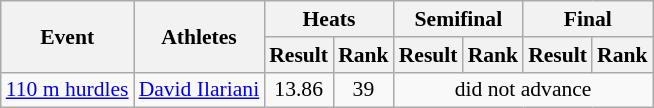<table class="wikitable" border="1" style="font-size:90%">
<tr>
<th rowspan="2">Event</th>
<th rowspan="2">Athletes</th>
<th colspan="2">Heats</th>
<th colspan="2">Semifinal</th>
<th colspan="2">Final</th>
</tr>
<tr>
<th>Result</th>
<th>Rank</th>
<th>Result</th>
<th>Rank</th>
<th>Result</th>
<th>Rank</th>
</tr>
<tr>
<td><a href='#'>110 m hurdles</a></td>
<td><a href='#'>David Ilariani</a></td>
<td align=center>13.86</td>
<td align=center>39</td>
<td align=center colspan=4>did not advance</td>
</tr>
</table>
